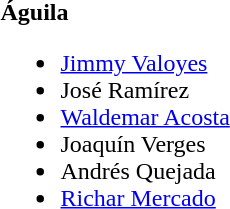<table>
<tr>
<td><strong>Águila</strong><br><ul><li> <a href='#'>Jimmy Valoyes</a> </li><li> José Ramírez </li><li> <a href='#'>Waldemar Acosta</a></li><li> Joaquín Verges</li><li> Andrés Quejada</li><li> <a href='#'>Richar Mercado</a></li></ul></td>
</tr>
</table>
